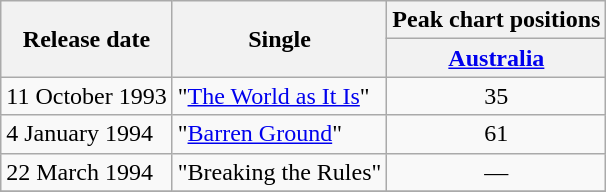<table class="wikitable">
<tr>
<th rowspan="2">Release date</th>
<th rowspan="2">Single</th>
<th colspan="1">Peak chart positions</th>
</tr>
<tr>
<th><a href='#'>Australia</a><small><br></small></th>
</tr>
<tr>
<td>11 October 1993</td>
<td>"<a href='#'>The World as It Is</a>"</td>
<td align="center">35</td>
</tr>
<tr>
<td>4 January 1994</td>
<td>"<a href='#'>Barren Ground</a>"</td>
<td align="center">61</td>
</tr>
<tr>
<td>22 March 1994</td>
<td>"Breaking the Rules"</td>
<td align="center">—</td>
</tr>
<tr>
</tr>
</table>
